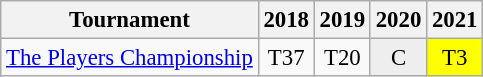<table class="wikitable" style="font-size:95%;text-align:center;">
<tr>
<th>Tournament</th>
<th>2018</th>
<th>2019</th>
<th>2020</th>
<th>2021</th>
</tr>
<tr>
<td align=left><a href='#'>The Players Championship</a></td>
<td>T37</td>
<td>T20</td>
<td style="background:#eeeeee;">C</td>
<td style="background:yellow;">T3</td>
</tr>
</table>
